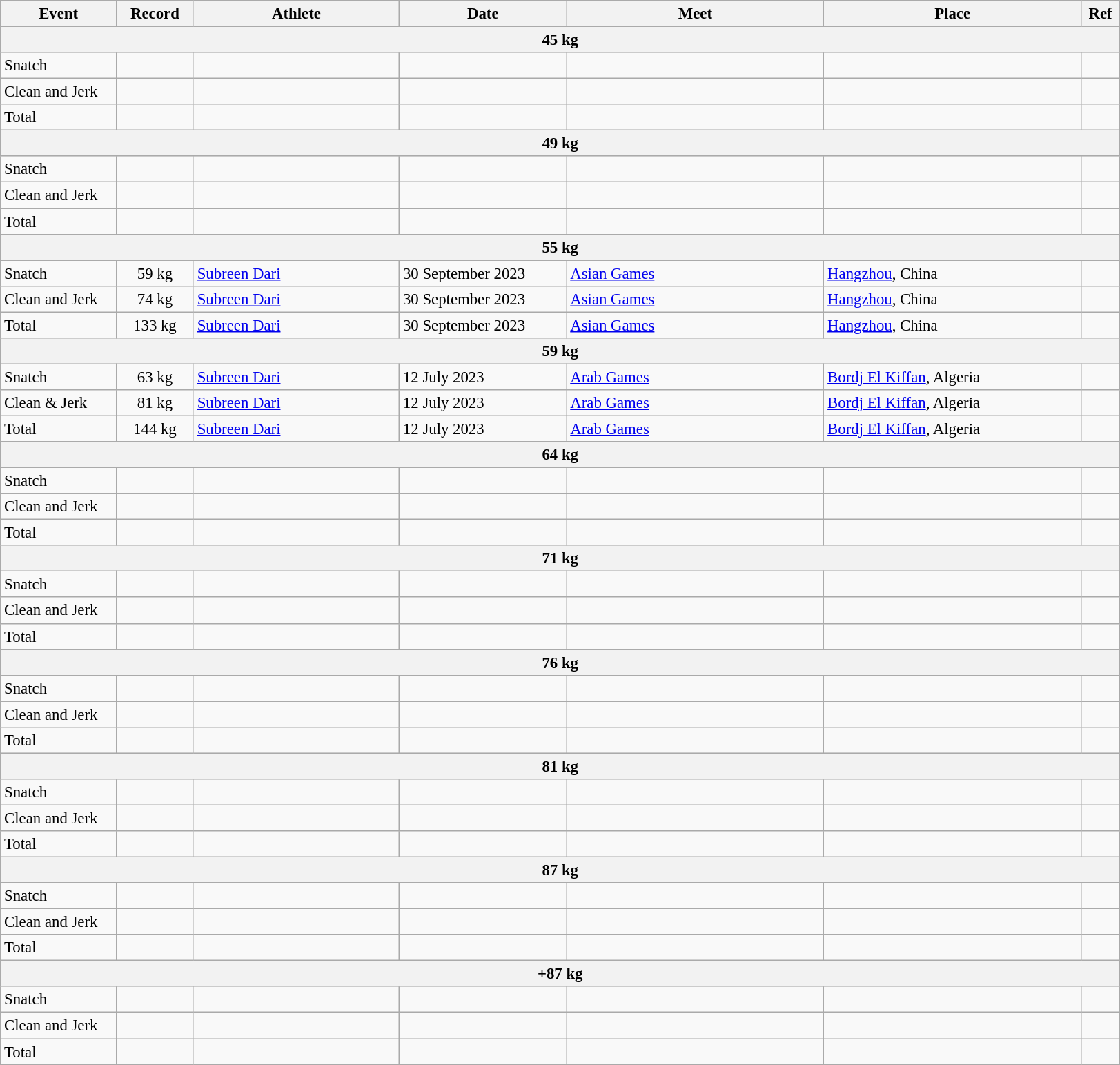<table class="wikitable" style="font-size:95%;">
<tr>
<th width=9%>Event</th>
<th width=6%>Record</th>
<th width=16%>Athlete</th>
<th width=13%>Date</th>
<th width=20%>Meet</th>
<th width=20%>Place</th>
<th width=3%>Ref</th>
</tr>
<tr bgcolor="#DDDDDD">
<th colspan="7">45 kg</th>
</tr>
<tr>
<td>Snatch</td>
<td align="center"></td>
<td></td>
<td></td>
<td></td>
<td></td>
<td></td>
</tr>
<tr>
<td>Clean and Jerk</td>
<td align="center"></td>
<td></td>
<td></td>
<td></td>
<td></td>
<td></td>
</tr>
<tr>
<td>Total</td>
<td align="center"></td>
<td></td>
<td></td>
<td></td>
<td></td>
<td></td>
</tr>
<tr bgcolor="#DDDDDD">
<th colspan="7">49 kg</th>
</tr>
<tr>
<td>Snatch</td>
<td align="center"></td>
<td></td>
<td></td>
<td></td>
<td></td>
<td></td>
</tr>
<tr>
<td>Clean and Jerk</td>
<td align="center"></td>
<td></td>
<td></td>
<td></td>
<td></td>
<td></td>
</tr>
<tr>
<td>Total</td>
<td align="center"></td>
<td></td>
<td></td>
<td></td>
<td></td>
<td></td>
</tr>
<tr bgcolor="#DDDDDD">
<th colspan="7">55 kg</th>
</tr>
<tr>
<td>Snatch</td>
<td align="center">59 kg</td>
<td><a href='#'>Subreen Dari</a></td>
<td>30 September 2023</td>
<td><a href='#'>Asian Games</a></td>
<td><a href='#'>Hangzhou</a>, China</td>
<td></td>
</tr>
<tr>
<td>Clean and Jerk</td>
<td align="center">74 kg</td>
<td><a href='#'>Subreen Dari</a></td>
<td>30 September 2023</td>
<td><a href='#'>Asian Games</a></td>
<td><a href='#'>Hangzhou</a>, China</td>
<td></td>
</tr>
<tr>
<td>Total</td>
<td align="center">133 kg</td>
<td><a href='#'>Subreen Dari</a></td>
<td>30 September 2023</td>
<td><a href='#'>Asian Games</a></td>
<td><a href='#'>Hangzhou</a>, China</td>
<td></td>
</tr>
<tr bgcolor="#DDDDDD">
<th colspan="7">59 kg</th>
</tr>
<tr>
<td>Snatch</td>
<td align="center">63 kg</td>
<td><a href='#'>Subreen Dari</a></td>
<td>12 July 2023</td>
<td><a href='#'>Arab Games</a></td>
<td><a href='#'>Bordj El Kiffan</a>, Algeria</td>
<td></td>
</tr>
<tr>
<td>Clean & Jerk</td>
<td align="center">81 kg</td>
<td><a href='#'>Subreen Dari</a></td>
<td>12 July 2023</td>
<td><a href='#'>Arab Games</a></td>
<td><a href='#'>Bordj El Kiffan</a>, Algeria</td>
<td></td>
</tr>
<tr>
<td>Total</td>
<td align="center">144 kg</td>
<td><a href='#'>Subreen Dari</a></td>
<td>12 July 2023</td>
<td><a href='#'>Arab Games</a></td>
<td><a href='#'>Bordj El Kiffan</a>, Algeria</td>
<td></td>
</tr>
<tr bgcolor="#DDDDDD">
<th colspan="7">64 kg</th>
</tr>
<tr>
<td>Snatch</td>
<td align="center"></td>
<td></td>
<td></td>
<td></td>
<td></td>
<td></td>
</tr>
<tr>
<td>Clean and Jerk</td>
<td align="center"></td>
<td></td>
<td></td>
<td></td>
<td></td>
<td></td>
</tr>
<tr>
<td>Total</td>
<td align="center"></td>
<td></td>
<td></td>
<td></td>
<td></td>
<td></td>
</tr>
<tr bgcolor="#DDDDDD">
<th colspan="7">71 kg</th>
</tr>
<tr>
<td>Snatch</td>
<td align="center"></td>
<td></td>
<td></td>
<td></td>
<td></td>
<td></td>
</tr>
<tr>
<td>Clean and Jerk</td>
<td align="center"></td>
<td></td>
<td></td>
<td></td>
<td></td>
<td></td>
</tr>
<tr>
<td>Total</td>
<td align="center"></td>
<td></td>
<td></td>
<td></td>
<td></td>
<td></td>
</tr>
<tr bgcolor="#DDDDDD">
<th colspan="7">76 kg</th>
</tr>
<tr>
<td>Snatch</td>
<td align="center"></td>
<td></td>
<td></td>
<td></td>
<td></td>
<td></td>
</tr>
<tr>
<td>Clean and Jerk</td>
<td align="center"></td>
<td></td>
<td></td>
<td></td>
<td></td>
<td></td>
</tr>
<tr>
<td>Total</td>
<td align="center"></td>
<td></td>
<td></td>
<td></td>
<td></td>
<td></td>
</tr>
<tr bgcolor="#DDDDDD">
<th colspan="7">81 kg</th>
</tr>
<tr>
<td>Snatch</td>
<td align="center"></td>
<td></td>
<td></td>
<td></td>
<td></td>
<td></td>
</tr>
<tr>
<td>Clean and Jerk</td>
<td align="center"></td>
<td></td>
<td></td>
<td></td>
<td></td>
<td></td>
</tr>
<tr>
<td>Total</td>
<td align="center"></td>
<td></td>
<td></td>
<td></td>
<td></td>
<td></td>
</tr>
<tr bgcolor="#DDDDDD">
<th colspan="7">87 kg</th>
</tr>
<tr>
<td>Snatch</td>
<td align="center"></td>
<td></td>
<td></td>
<td></td>
<td></td>
<td></td>
</tr>
<tr>
<td>Clean and Jerk</td>
<td align="center"></td>
<td></td>
<td></td>
<td></td>
<td></td>
<td></td>
</tr>
<tr>
<td>Total</td>
<td align="center"></td>
<td></td>
<td></td>
<td></td>
<td></td>
<td></td>
</tr>
<tr bgcolor="#DDDDDD">
<th colspan="7">+87 kg</th>
</tr>
<tr>
<td>Snatch</td>
<td align="center"></td>
<td></td>
<td></td>
<td></td>
<td></td>
<td></td>
</tr>
<tr>
<td>Clean and Jerk</td>
<td align="center"></td>
<td></td>
<td></td>
<td></td>
<td></td>
<td></td>
</tr>
<tr>
<td>Total</td>
<td align="center"></td>
<td></td>
<td></td>
<td></td>
<td></td>
<td></td>
</tr>
</table>
